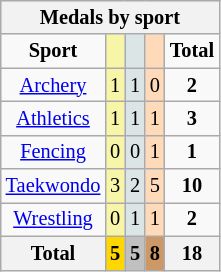<table class="wikitable" style="font-size:85%; text-align:center;">
<tr style="background:#efefef;">
<th colspan=5><strong>Medals by sport</strong></th>
</tr>
<tr>
<td><strong>Sport</strong></td>
<td style="background:#f7f6a8;"></td>
<td style="background:#dce5e5;"></td>
<td style="background:#ffdab9;"></td>
<td><strong>Total</strong></td>
</tr>
<tr>
<td><a href='#'>Archery</a></td>
<td style="background:#F7F6A8;">1</td>
<td style="background:#DCE5E5;">1</td>
<td style="background:#FFDAB9;">0</td>
<td><strong>2</strong></td>
</tr>
<tr>
<td><a href='#'>Athletics</a></td>
<td style="background:#F7F6A8;">1</td>
<td style="background:#DCE5E5;">1</td>
<td style="background:#FFDAB9;">1</td>
<td><strong>3</strong></td>
</tr>
<tr>
<td><a href='#'>Fencing</a></td>
<td style="background:#F7F6A8;">0</td>
<td style="background:#DCE5E5;">0</td>
<td style="background:#FFDAB9;">1</td>
<td><strong>1</strong></td>
</tr>
<tr>
<td><a href='#'>Taekwondo</a></td>
<td style="background:#F7F6A8;">3</td>
<td style="background:#DCE5E5;">2</td>
<td style="background:#FFDAB9;">5</td>
<td><strong>10</strong></td>
</tr>
<tr>
<td><a href='#'>Wrestling</a></td>
<td style="background:#F7F6A8;">0</td>
<td style="background:#DCE5E5;">1</td>
<td style="background:#FFDAB9;">1</td>
<td><strong>2</strong></td>
</tr>
<tr>
<th>Total</th>
<th style="background:gold;"  >5</th>
<th style="background:silver;">5</th>
<th style="background:#c96;"  >8</th>
<th>18</th>
</tr>
</table>
